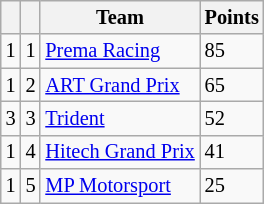<table class="wikitable" style="font-size: 85%;">
<tr>
<th></th>
<th></th>
<th>Team</th>
<th>Points</th>
</tr>
<tr>
<td align="left"> 1</td>
<td align="center">1</td>
<td> <a href='#'>Prema Racing</a></td>
<td>85</td>
</tr>
<tr>
<td align="left"> 1</td>
<td align="center">2</td>
<td> <a href='#'>ART Grand Prix</a></td>
<td>65</td>
</tr>
<tr>
<td align="left"> 3</td>
<td align="center">3</td>
<td> <a href='#'>Trident</a></td>
<td>52</td>
</tr>
<tr>
<td align="left"> 1</td>
<td align="center">4</td>
<td> <a href='#'>Hitech Grand Prix</a></td>
<td>41</td>
</tr>
<tr>
<td align="left"> 1</td>
<td align="center">5</td>
<td> <a href='#'>MP Motorsport</a></td>
<td>25</td>
</tr>
</table>
